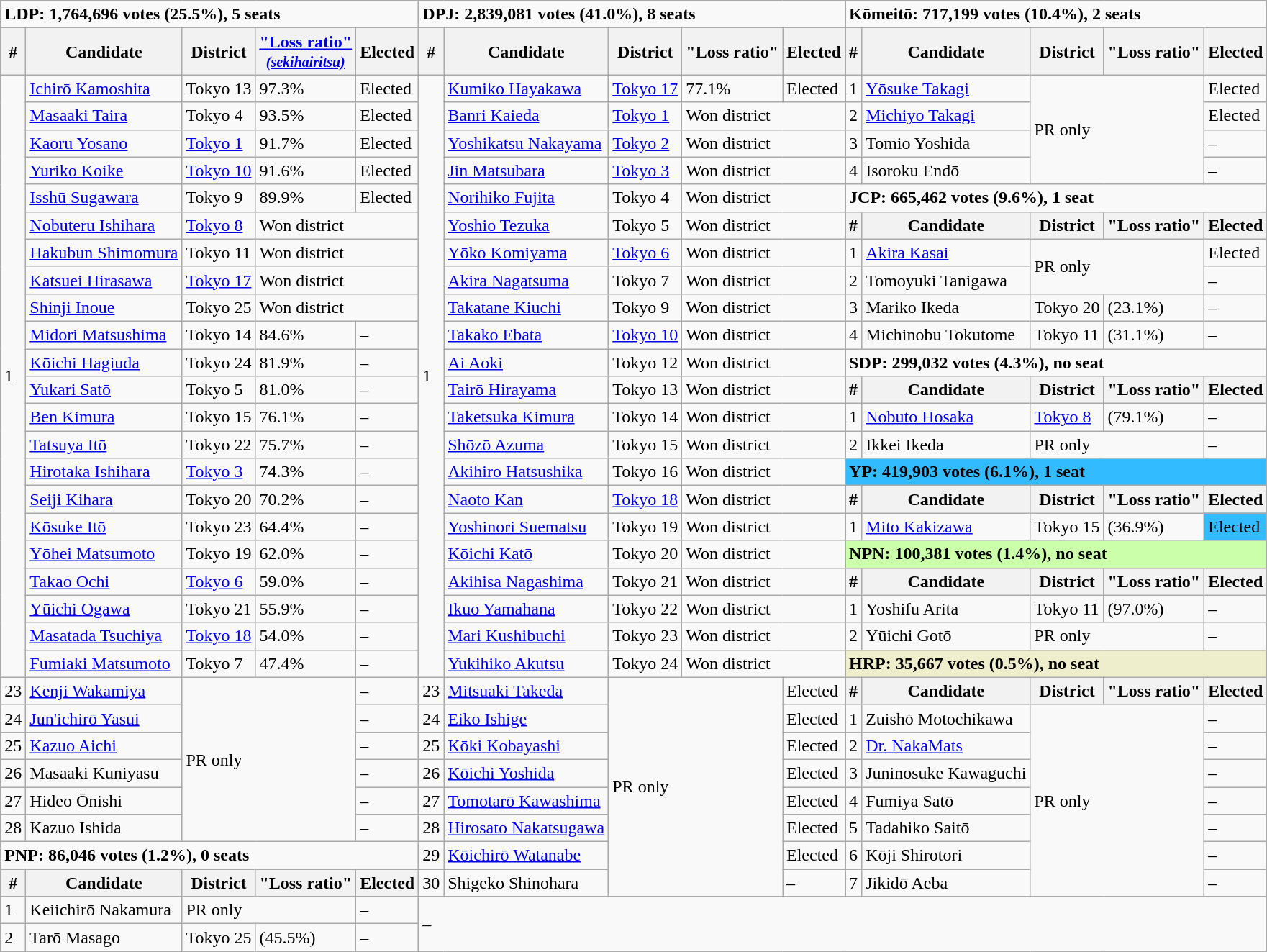<table class="wikitable">
<tr>
<td colspan="5" ><strong>LDP: 1,764,696 votes (25.5%), 5 seats</strong></td>
<td colspan="5" ><strong>DPJ: 2,839,081 votes (41.0%), 8 seats</strong></td>
<td colspan="5" ><strong>Kōmeitō: 717,199 votes (10.4%), 2 seats</strong></td>
</tr>
<tr>
<th>#</th>
<th>Candidate</th>
<th>District</th>
<th><a href='#'>"Loss ratio"<br><small><em>(sekihairitsu)</em></small></a></th>
<th>Elected</th>
<th>#</th>
<th>Candidate</th>
<th>District</th>
<th>"Loss ratio"</th>
<th>Elected</th>
<th>#</th>
<th>Candidate</th>
<th>District</th>
<th>"Loss ratio"</th>
<th>Elected</th>
</tr>
<tr>
<td rowspan="22">1</td>
<td><a href='#'>Ichirō Kamoshita</a></td>
<td>Tokyo 13</td>
<td>97.3%</td>
<td>Elected</td>
<td rowspan="22">1</td>
<td><a href='#'>Kumiko Hayakawa</a></td>
<td><a href='#'>Tokyo 17</a></td>
<td>77.1%</td>
<td>Elected</td>
<td>1</td>
<td><a href='#'>Yōsuke Takagi</a></td>
<td rowspan="4" colspan="2">PR only</td>
<td>Elected</td>
</tr>
<tr>
<td><a href='#'>Masaaki Taira</a></td>
<td>Tokyo 4</td>
<td>93.5%</td>
<td>Elected</td>
<td><a href='#'>Banri Kaieda</a></td>
<td><a href='#'>Tokyo 1</a></td>
<td colspan="2">Won district</td>
<td>2</td>
<td><a href='#'>Michiyo Takagi</a></td>
<td>Elected</td>
</tr>
<tr>
<td><a href='#'>Kaoru Yosano</a></td>
<td><a href='#'>Tokyo 1</a></td>
<td>91.7%</td>
<td>Elected</td>
<td><a href='#'>Yoshikatsu Nakayama</a></td>
<td><a href='#'>Tokyo 2</a></td>
<td colspan="2">Won district</td>
<td>3</td>
<td>Tomio Yoshida</td>
<td>–</td>
</tr>
<tr>
<td><a href='#'>Yuriko Koike</a></td>
<td><a href='#'>Tokyo 10</a></td>
<td>91.6%</td>
<td>Elected</td>
<td><a href='#'>Jin Matsubara</a></td>
<td><a href='#'>Tokyo 3</a></td>
<td colspan="2">Won district</td>
<td>4</td>
<td>Isoroku Endō</td>
<td>–</td>
</tr>
<tr>
<td><a href='#'>Isshū Sugawara</a></td>
<td>Tokyo 9</td>
<td>89.9%</td>
<td>Elected</td>
<td><a href='#'>Norihiko Fujita</a></td>
<td>Tokyo 4</td>
<td colspan="2">Won district</td>
<td colspan="5" ><strong>JCP: 665,462 votes (9.6%), 1 seat</strong></td>
</tr>
<tr>
<td><a href='#'>Nobuteru Ishihara</a></td>
<td><a href='#'>Tokyo 8</a></td>
<td colspan="2">Won district</td>
<td><a href='#'>Yoshio Tezuka</a></td>
<td>Tokyo 5</td>
<td colspan="2">Won district</td>
<th>#</th>
<th>Candidate</th>
<th>District</th>
<th>"Loss ratio"</th>
<th>Elected</th>
</tr>
<tr>
<td><a href='#'>Hakubun Shimomura</a></td>
<td>Tokyo 11</td>
<td colspan="2">Won district</td>
<td><a href='#'>Yōko Komiyama</a></td>
<td><a href='#'>Tokyo 6</a></td>
<td colspan="2">Won district</td>
<td>1</td>
<td><a href='#'>Akira Kasai</a></td>
<td rowspan="2" colspan="2">PR only</td>
<td>Elected</td>
</tr>
<tr>
<td><a href='#'>Katsuei Hirasawa</a></td>
<td><a href='#'>Tokyo 17</a></td>
<td colspan="2">Won district</td>
<td><a href='#'>Akira Nagatsuma</a></td>
<td>Tokyo 7</td>
<td colspan="2">Won district</td>
<td>2</td>
<td>Tomoyuki Tanigawa</td>
<td>–</td>
</tr>
<tr>
<td><a href='#'>Shinji Inoue</a></td>
<td>Tokyo 25</td>
<td colspan="2">Won district</td>
<td><a href='#'>Takatane Kiuchi</a></td>
<td>Tokyo 9</td>
<td colspan="2">Won district</td>
<td>3</td>
<td>Mariko Ikeda</td>
<td>Tokyo 20</td>
<td>(23.1%)</td>
<td>–</td>
</tr>
<tr>
<td><a href='#'>Midori Matsushima</a></td>
<td>Tokyo 14</td>
<td>84.6%</td>
<td>–</td>
<td><a href='#'>Takako Ebata</a></td>
<td><a href='#'>Tokyo 10</a></td>
<td colspan="2">Won district</td>
<td>4</td>
<td>Michinobu Tokutome</td>
<td>Tokyo 11</td>
<td>(31.1%)</td>
<td>–</td>
</tr>
<tr>
<td><a href='#'>Kōichi Hagiuda</a></td>
<td>Tokyo 24</td>
<td>81.9%</td>
<td>–</td>
<td><a href='#'>Ai Aoki</a></td>
<td>Tokyo 12</td>
<td colspan="2">Won district</td>
<td colspan="5" ><strong>SDP: 299,032 votes (4.3%), no seat</strong></td>
</tr>
<tr>
<td><a href='#'>Yukari Satō</a></td>
<td>Tokyo 5</td>
<td>81.0%</td>
<td>–</td>
<td><a href='#'>Tairō Hirayama</a></td>
<td>Tokyo 13</td>
<td colspan="2">Won district</td>
<th>#</th>
<th>Candidate</th>
<th>District</th>
<th>"Loss ratio"</th>
<th>Elected</th>
</tr>
<tr>
<td><a href='#'>Ben Kimura</a></td>
<td>Tokyo 15</td>
<td>76.1%</td>
<td>–</td>
<td><a href='#'>Taketsuka Kimura</a></td>
<td>Tokyo 14</td>
<td colspan="2">Won district</td>
<td>1</td>
<td><a href='#'>Nobuto Hosaka</a></td>
<td><a href='#'>Tokyo 8</a></td>
<td>(79.1%)</td>
<td>–</td>
</tr>
<tr>
<td><a href='#'>Tatsuya Itō</a></td>
<td>Tokyo 22</td>
<td>75.7%</td>
<td>–</td>
<td><a href='#'>Shōzō Azuma</a></td>
<td>Tokyo 15</td>
<td colspan="2">Won district</td>
<td>2</td>
<td>Ikkei Ikeda</td>
<td colspan="2">PR only</td>
<td>–</td>
</tr>
<tr>
<td><a href='#'>Hirotaka Ishihara</a></td>
<td><a href='#'>Tokyo 3</a></td>
<td>74.3%</td>
<td>–</td>
<td><a href='#'>Akihiro Hatsushika</a></td>
<td>Tokyo 16</td>
<td colspan="2">Won district</td>
<td colspan="5" bgcolor="#3bf"><strong>YP: 419,903 votes (6.1%), 1 seat</strong></td>
</tr>
<tr>
<td><a href='#'>Seiji Kihara</a></td>
<td>Tokyo 20</td>
<td>70.2%</td>
<td>–</td>
<td><a href='#'>Naoto Kan</a></td>
<td><a href='#'>Tokyo 18</a></td>
<td colspan="2">Won district</td>
<th>#</th>
<th>Candidate</th>
<th>District</th>
<th>"Loss ratio"</th>
<th>Elected</th>
</tr>
<tr>
<td><a href='#'>Kōsuke Itō</a></td>
<td>Tokyo 23</td>
<td>64.4%</td>
<td>–</td>
<td><a href='#'>Yoshinori Suematsu</a></td>
<td>Tokyo 19</td>
<td colspan="2">Won district</td>
<td>1</td>
<td><a href='#'>Mito Kakizawa</a></td>
<td>Tokyo 15</td>
<td>(36.9%)</td>
<td bgcolor="#3bf">Elected</td>
</tr>
<tr>
<td><a href='#'>Yōhei Matsumoto</a></td>
<td>Tokyo 19</td>
<td>62.0%</td>
<td>–</td>
<td><a href='#'>Kōichi Katō</a></td>
<td>Tokyo 20</td>
<td colspan="2">Won district</td>
<td colspan="5" bgcolor="#CCFFAA"><strong>NPN: 100,381 votes (1.4%), no seat</strong></td>
</tr>
<tr>
<td><a href='#'>Takao Ochi</a></td>
<td><a href='#'>Tokyo 6</a></td>
<td>59.0%</td>
<td>–</td>
<td><a href='#'>Akihisa Nagashima</a></td>
<td>Tokyo 21</td>
<td colspan="2">Won district</td>
<th>#</th>
<th>Candidate</th>
<th>District</th>
<th>"Loss ratio"</th>
<th>Elected</th>
</tr>
<tr>
<td><a href='#'>Yūichi Ogawa</a></td>
<td>Tokyo 21</td>
<td>55.9%</td>
<td>–</td>
<td><a href='#'>Ikuo Yamahana</a></td>
<td>Tokyo 22</td>
<td colspan="2">Won district</td>
<td>1</td>
<td>Yoshifu Arita</td>
<td>Tokyo 11</td>
<td>(97.0%)</td>
<td>–</td>
</tr>
<tr>
<td><a href='#'>Masatada Tsuchiya</a></td>
<td><a href='#'>Tokyo 18</a></td>
<td>54.0%</td>
<td>–</td>
<td><a href='#'>Mari Kushibuchi</a></td>
<td>Tokyo 23</td>
<td colspan="2">Won district</td>
<td>2</td>
<td>Yūichi Gotō</td>
<td colspan="2">PR only</td>
<td>–</td>
</tr>
<tr>
<td><a href='#'>Fumiaki Matsumoto</a></td>
<td>Tokyo 7</td>
<td>47.4%</td>
<td>–</td>
<td><a href='#'>Yukihiko Akutsu</a></td>
<td>Tokyo 24</td>
<td colspan="2">Won district</td>
<td colspan="5" bgcolor="#eec"><strong>HRP: 35,667 votes (0.5%), no seat</strong></td>
</tr>
<tr>
<td>23</td>
<td><a href='#'>Kenji Wakamiya</a></td>
<td rowspan="6" colspan="2">PR only</td>
<td>–</td>
<td>23</td>
<td><a href='#'>Mitsuaki Takeda</a></td>
<td rowspan="8" colspan="2">PR only</td>
<td>Elected</td>
<th>#</th>
<th>Candidate</th>
<th>District</th>
<th>"Loss ratio"</th>
<th>Elected</th>
</tr>
<tr>
<td>24</td>
<td><a href='#'>Jun'ichirō Yasui</a></td>
<td>–</td>
<td>24</td>
<td><a href='#'>Eiko Ishige</a></td>
<td>Elected</td>
<td>1</td>
<td>Zuishō Motochikawa</td>
<td rowspan="7" colspan="2">PR only</td>
<td>–</td>
</tr>
<tr>
<td>25</td>
<td><a href='#'>Kazuo Aichi</a></td>
<td>–</td>
<td>25</td>
<td><a href='#'>Kōki Kobayashi</a></td>
<td>Elected</td>
<td>2</td>
<td><a href='#'>Dr. NakaMats</a></td>
<td>–</td>
</tr>
<tr>
<td>26</td>
<td>Masaaki Kuniyasu</td>
<td>–</td>
<td>26</td>
<td><a href='#'>Kōichi Yoshida</a></td>
<td>Elected</td>
<td>3</td>
<td>Juninosuke Kawaguchi</td>
<td>–</td>
</tr>
<tr>
<td>27</td>
<td>Hideo Ōnishi</td>
<td>–</td>
<td>27</td>
<td><a href='#'>Tomotarō Kawashima</a></td>
<td>Elected</td>
<td>4</td>
<td>Fumiya Satō</td>
<td>–</td>
</tr>
<tr>
<td>28</td>
<td>Kazuo Ishida</td>
<td>–</td>
<td>28</td>
<td><a href='#'>Hirosato Nakatsugawa</a></td>
<td>Elected</td>
<td>5</td>
<td>Tadahiko Saitō</td>
<td>–</td>
</tr>
<tr>
<td colspan="5" ><strong>PNP: 86,046 votes (1.2%), 0 seats</strong></td>
<td>29</td>
<td><a href='#'>Kōichirō Watanabe</a></td>
<td>Elected</td>
<td>6</td>
<td>Kōji Shirotori</td>
<td>–</td>
</tr>
<tr>
<th>#</th>
<th>Candidate</th>
<th>District</th>
<th>"Loss ratio"</th>
<th>Elected</th>
<td>30</td>
<td>Shigeko Shinohara</td>
<td>–</td>
<td>7</td>
<td>Jikidō Aeba</td>
<td>–</td>
</tr>
<tr>
<td>1</td>
<td>Keiichirō Nakamura</td>
<td colspan="2">PR only</td>
<td>–</td>
<td rowspan="2" colspan="10">–</td>
</tr>
<tr>
<td>2</td>
<td>Tarō Masago</td>
<td>Tokyo 25</td>
<td>(45.5%)</td>
<td>–</td>
</tr>
</table>
